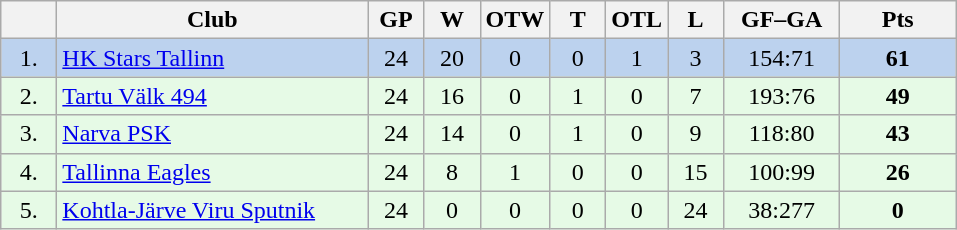<table class="wikitable">
<tr>
<th width="30"></th>
<th width="200">Club</th>
<th width="30">GP</th>
<th width="30">W</th>
<th width="30">OTW</th>
<th width="30">T</th>
<th width="30">OTL</th>
<th width="30">L</th>
<th width="70">GF–GA</th>
<th width="70">Pts</th>
</tr>
<tr bgcolor="#BCD2EE" align="center">
<td>1.</td>
<td align="left"><a href='#'>HK Stars Tallinn</a></td>
<td>24</td>
<td>20</td>
<td>0</td>
<td>0</td>
<td>1</td>
<td>3</td>
<td>154:71</td>
<td><strong>61</strong></td>
</tr>
<tr bgcolor="#e6fae6" align="center">
<td>2.</td>
<td align="left"><a href='#'>Tartu Välk 494</a></td>
<td>24</td>
<td>16</td>
<td>0</td>
<td>1</td>
<td>0</td>
<td>7</td>
<td>193:76</td>
<td><strong>49</strong></td>
</tr>
<tr bgcolor="#e6fae6" align="center">
<td>3.</td>
<td align="left"><a href='#'>Narva PSK</a></td>
<td>24</td>
<td>14</td>
<td>0</td>
<td>1</td>
<td>0</td>
<td>9</td>
<td>118:80</td>
<td><strong>43</strong></td>
</tr>
<tr bgcolor="#e6fae6" align="center">
<td>4.</td>
<td align="left"><a href='#'>Tallinna Eagles</a></td>
<td>24</td>
<td>8</td>
<td>1</td>
<td>0</td>
<td>0</td>
<td>15</td>
<td>100:99</td>
<td><strong>26</strong></td>
</tr>
<tr bgcolor="#e6fae6" align="center">
<td>5.</td>
<td align="left"><a href='#'>Kohtla-Järve Viru Sputnik</a></td>
<td>24</td>
<td>0</td>
<td>0</td>
<td>0</td>
<td>0</td>
<td>24</td>
<td>38:277</td>
<td><strong>0</strong></td>
</tr>
</table>
